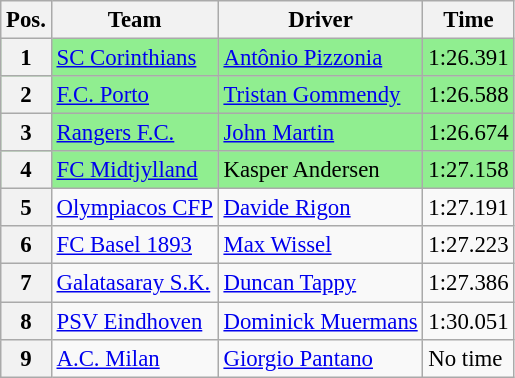<table class=wikitable style="font-size:95%">
<tr>
<th>Pos.</th>
<th>Team</th>
<th>Driver</th>
<th>Time</th>
</tr>
<tr style="background:lightgreen;">
<th>1</th>
<td> <a href='#'>SC Corinthians</a></td>
<td> <a href='#'>Antônio Pizzonia</a></td>
<td>1:26.391</td>
</tr>
<tr style="background:lightgreen;">
<th>2</th>
<td> <a href='#'>F.C. Porto</a></td>
<td> <a href='#'>Tristan Gommendy</a></td>
<td>1:26.588</td>
</tr>
<tr style="background:lightgreen;">
<th>3</th>
<td> <a href='#'>Rangers F.C.</a></td>
<td> <a href='#'>John Martin</a></td>
<td>1:26.674</td>
</tr>
<tr style="background:lightgreen;">
<th>4</th>
<td> <a href='#'>FC Midtjylland</a></td>
<td> Kasper Andersen</td>
<td>1:27.158</td>
</tr>
<tr>
<th>5</th>
<td> <a href='#'>Olympiacos CFP</a></td>
<td> <a href='#'>Davide Rigon</a></td>
<td>1:27.191</td>
</tr>
<tr>
<th>6</th>
<td> <a href='#'>FC Basel 1893</a></td>
<td> <a href='#'>Max Wissel</a></td>
<td>1:27.223</td>
</tr>
<tr>
<th>7</th>
<td> <a href='#'>Galatasaray S.K.</a></td>
<td> <a href='#'>Duncan Tappy</a></td>
<td>1:27.386</td>
</tr>
<tr>
<th>8</th>
<td> <a href='#'>PSV Eindhoven</a></td>
<td> <a href='#'>Dominick Muermans</a></td>
<td>1:30.051</td>
</tr>
<tr>
<th>9</th>
<td> <a href='#'>A.C. Milan</a></td>
<td> <a href='#'>Giorgio Pantano</a></td>
<td>No time</td>
</tr>
</table>
